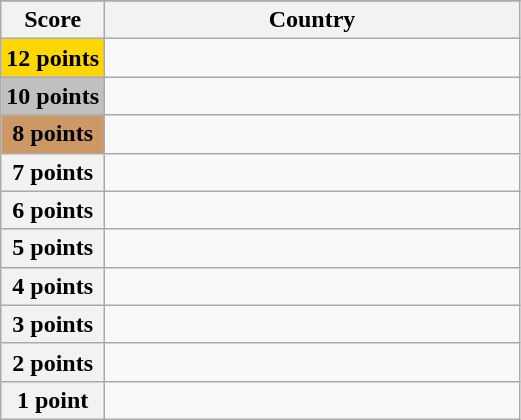<table class="wikitable">
<tr>
</tr>
<tr>
<th scope="col" width="20%">Score</th>
<th scope="col">Country</th>
</tr>
<tr>
<th scope="row" style="background:gold">12 points</th>
<td></td>
</tr>
<tr>
<th scope="row" style="background:silver">10 points</th>
<td></td>
</tr>
<tr>
<th scope="row" style="background:#CC9966">8 points</th>
<td></td>
</tr>
<tr>
<th scope="row">7 points</th>
<td></td>
</tr>
<tr>
<th scope="row">6 points</th>
<td></td>
</tr>
<tr>
<th scope="row">5 points</th>
<td></td>
</tr>
<tr>
<th scope="row">4 points</th>
<td></td>
</tr>
<tr>
<th scope="row">3 points</th>
<td></td>
</tr>
<tr>
<th scope="row">2 points</th>
<td></td>
</tr>
<tr>
<th scope="row">1 point</th>
<td></td>
</tr>
</table>
